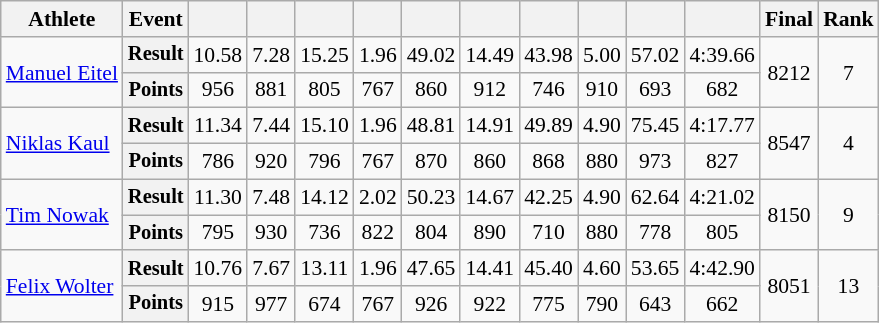<table class=wikitable style=font-size:90%>
<tr>
<th>Athlete</th>
<th>Event</th>
<th></th>
<th></th>
<th></th>
<th></th>
<th></th>
<th></th>
<th></th>
<th></th>
<th></th>
<th></th>
<th>Final</th>
<th>Rank</th>
</tr>
<tr align=center>
<td rowspan=2 style=text-align:left><a href='#'>Manuel Eitel</a></td>
<th style=font-size:95%>Result</th>
<td>10.58 </td>
<td>7.28 </td>
<td>15.25 </td>
<td>1.96 </td>
<td>49.02 </td>
<td>14.49 </td>
<td>43.98</td>
<td>5.00 </td>
<td>57.02 </td>
<td>4:39.66 </td>
<td rowspan=2>8212</td>
<td rowspan=2>7</td>
</tr>
<tr align=center>
<th style=font-size:95%>Points</th>
<td>956</td>
<td>881</td>
<td>805</td>
<td>767</td>
<td>860</td>
<td>912</td>
<td>746</td>
<td>910</td>
<td>693</td>
<td>682</td>
</tr>
<tr align=center>
<td rowspan=2 style=text-align:left><a href='#'>Niklas Kaul</a></td>
<th style=font-size:95%>Result</th>
<td>11.34 </td>
<td>7.44 </td>
<td>15.10 </td>
<td>1.96 </td>
<td>48.81 </td>
<td>14.91</td>
<td>49.89 </td>
<td>4.90 </td>
<td>75.45 </td>
<td>4:17.77 </td>
<td rowspan=2>8547</td>
<td rowspan=2>4</td>
</tr>
<tr align=center>
<th style=font-size:95%>Points</th>
<td>786</td>
<td>920</td>
<td>796</td>
<td>767</td>
<td>870</td>
<td>860</td>
<td>868</td>
<td>880</td>
<td>973</td>
<td>827</td>
</tr>
<tr align=center>
<td rowspan=2 style=text-align:left><a href='#'>Tim Nowak</a></td>
<th style=font-size:95%>Result</th>
<td>11.30</td>
<td>7.48</td>
<td>14.12</td>
<td>2.02</td>
<td>50.23</td>
<td>14.67</td>
<td>42.25</td>
<td>4.90</td>
<td>62.64 </td>
<td>4:21.02</td>
<td rowspan=2>8150</td>
<td rowspan=2>9</td>
</tr>
<tr align=center>
<th style=font-size:95%>Points</th>
<td>795</td>
<td>930</td>
<td>736</td>
<td>822</td>
<td>804</td>
<td>890</td>
<td>710</td>
<td>880</td>
<td>778</td>
<td>805</td>
</tr>
<tr align=center>
<td rowspan=2 style=text-align:left><a href='#'>Felix Wolter</a></td>
<th style=font-size:95%>Result</th>
<td>10.76</td>
<td>7.67</td>
<td>13.11</td>
<td>1.96</td>
<td>47.65 </td>
<td>14.41</td>
<td>45.40 </td>
<td>4.60</td>
<td>53.65</td>
<td>4:42.90</td>
<td rowspan=2>8051</td>
<td rowspan=2>13</td>
</tr>
<tr align=center>
<th style=font-size:95%>Points</th>
<td>915</td>
<td>977</td>
<td>674</td>
<td>767</td>
<td>926</td>
<td>922</td>
<td>775</td>
<td>790</td>
<td>643</td>
<td>662</td>
</tr>
</table>
